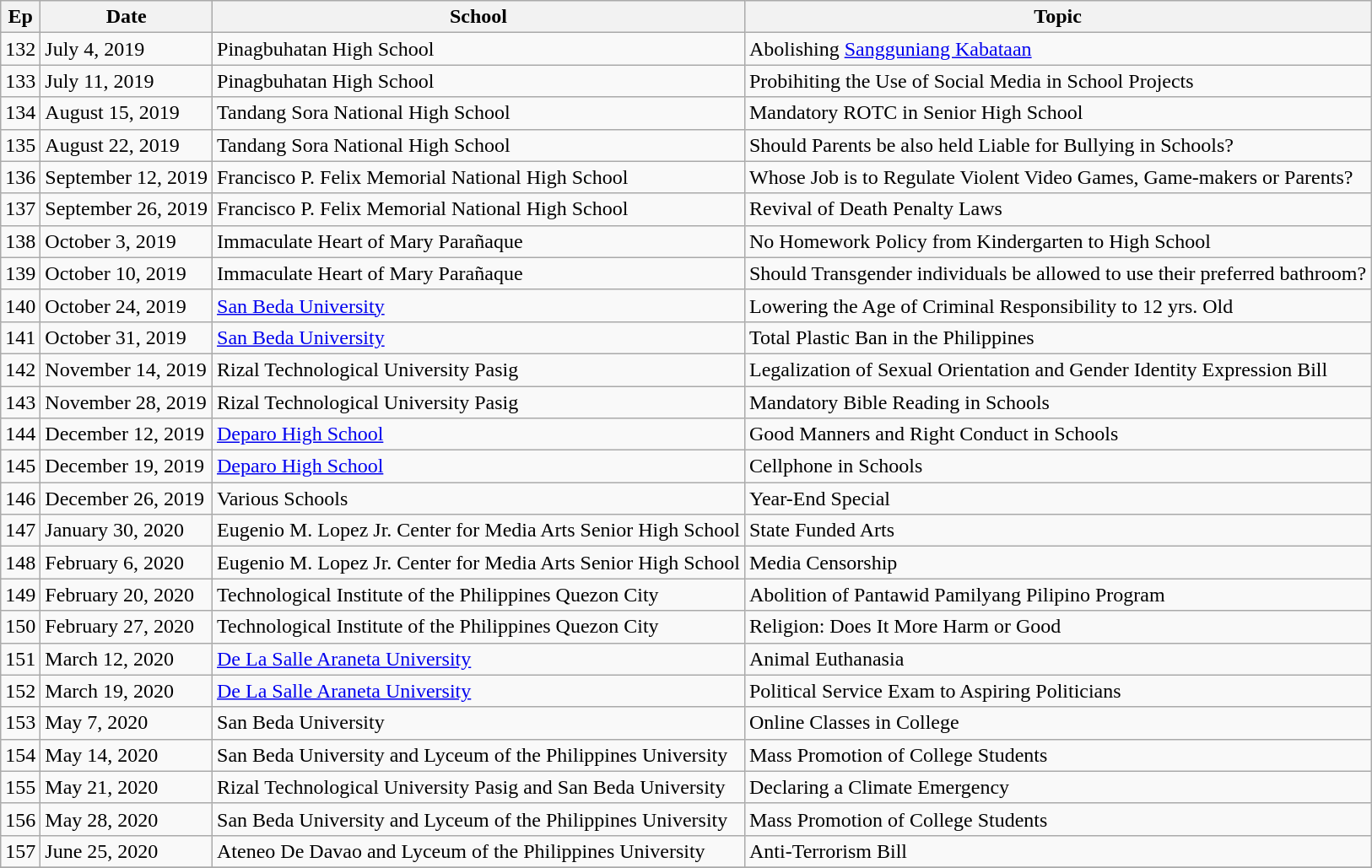<table class="wikitable table">
<tr>
<th>Ep</th>
<th>Date</th>
<th>School</th>
<th>Topic</th>
</tr>
<tr>
<td>132</td>
<td>July 4, 2019</td>
<td>Pinagbuhatan High School</td>
<td>Abolishing <a href='#'>Sangguniang Kabataan</a></td>
</tr>
<tr>
<td>133</td>
<td>July 11, 2019</td>
<td>Pinagbuhatan High School</td>
<td>Probihiting the Use of Social Media in School Projects</td>
</tr>
<tr>
<td>134</td>
<td>August 15, 2019</td>
<td>Tandang Sora National High School</td>
<td>Mandatory ROTC in Senior High School</td>
</tr>
<tr>
<td>135</td>
<td>August 22, 2019</td>
<td>Tandang Sora National High School</td>
<td>Should Parents be also held Liable for Bullying in Schools?</td>
</tr>
<tr>
<td>136</td>
<td>September 12, 2019</td>
<td>Francisco P. Felix Memorial National High School</td>
<td>Whose Job is to Regulate Violent Video Games, Game-makers or Parents?</td>
</tr>
<tr>
<td>137</td>
<td>September 26, 2019</td>
<td>Francisco P. Felix Memorial National High School</td>
<td>Revival of Death Penalty Laws</td>
</tr>
<tr>
<td>138</td>
<td>October 3, 2019</td>
<td>Immaculate Heart of Mary Parañaque</td>
<td>No Homework Policy from Kindergarten to High School</td>
</tr>
<tr>
<td>139</td>
<td>October 10, 2019</td>
<td>Immaculate Heart of Mary Parañaque</td>
<td>Should Transgender individuals be allowed to use their preferred bathroom?</td>
</tr>
<tr>
<td>140</td>
<td>October 24, 2019</td>
<td><a href='#'>San Beda University</a></td>
<td>Lowering the Age of Criminal Responsibility to 12 yrs. Old</td>
</tr>
<tr>
<td>141</td>
<td>October 31, 2019</td>
<td><a href='#'>San Beda University</a></td>
<td>Total Plastic Ban in the Philippines</td>
</tr>
<tr>
<td>142</td>
<td>November 14, 2019</td>
<td>Rizal Technological University Pasig</td>
<td>Legalization of Sexual Orientation and Gender Identity Expression Bill</td>
</tr>
<tr>
<td>143</td>
<td>November 28, 2019</td>
<td>Rizal Technological University Pasig</td>
<td>Mandatory Bible Reading in Schools</td>
</tr>
<tr>
<td>144</td>
<td>December 12, 2019</td>
<td><a href='#'>Deparo High School</a></td>
<td>Good Manners and Right Conduct in Schools</td>
</tr>
<tr>
<td>145</td>
<td>December 19, 2019</td>
<td><a href='#'>Deparo High School</a></td>
<td>Cellphone in Schools</td>
</tr>
<tr>
<td>146</td>
<td>December 26, 2019</td>
<td>Various Schools</td>
<td>Year-End Special</td>
</tr>
<tr>
<td>147</td>
<td>January 30, 2020</td>
<td>Eugenio M. Lopez Jr. Center for Media Arts Senior High School</td>
<td>State Funded Arts</td>
</tr>
<tr>
<td>148</td>
<td>February 6, 2020</td>
<td>Eugenio M. Lopez Jr. Center for Media Arts Senior High School</td>
<td>Media Censorship</td>
</tr>
<tr>
<td>149</td>
<td>February 20, 2020</td>
<td>Technological Institute of the Philippines Quezon City</td>
<td>Abolition of Pantawid Pamilyang Pilipino Program</td>
</tr>
<tr>
<td>150</td>
<td>February 27, 2020</td>
<td>Technological Institute of the Philippines Quezon City</td>
<td>Religion: Does It More Harm or Good</td>
</tr>
<tr>
<td>151</td>
<td>March 12, 2020</td>
<td><a href='#'>De La Salle Araneta University</a></td>
<td>Animal Euthanasia</td>
</tr>
<tr>
<td>152</td>
<td>March 19, 2020</td>
<td><a href='#'>De La Salle Araneta University</a></td>
<td>Political Service Exam to Aspiring Politicians</td>
</tr>
<tr>
<td>153</td>
<td>May 7, 2020</td>
<td>San Beda University</td>
<td>Online Classes in College</td>
</tr>
<tr>
<td>154</td>
<td>May 14, 2020</td>
<td>San Beda University and Lyceum of the Philippines University</td>
<td>Mass Promotion of College Students</td>
</tr>
<tr>
<td>155</td>
<td>May 21, 2020</td>
<td>Rizal Technological University Pasig and San Beda University</td>
<td>Declaring a Climate Emergency</td>
</tr>
<tr>
<td>156</td>
<td>May 28, 2020</td>
<td>San Beda University and Lyceum of the Philippines University</td>
<td>Mass Promotion of College Students</td>
</tr>
<tr>
<td>157</td>
<td>June 25, 2020</td>
<td>Ateneo De Davao and Lyceum of the Philippines University</td>
<td>Anti-Terrorism Bill</td>
</tr>
<tr>
</tr>
</table>
